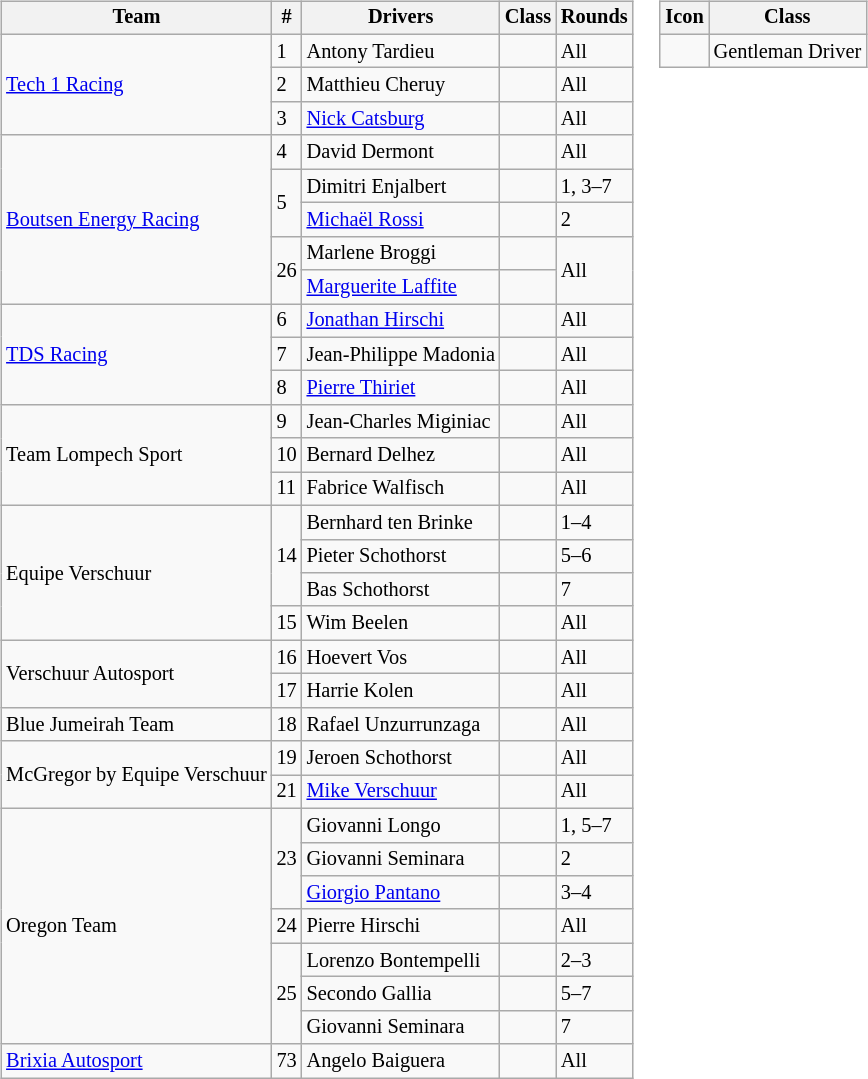<table>
<tr>
<td><br><table class="wikitable" style="font-size: 85%;">
<tr>
<th>Team</th>
<th>#</th>
<th>Drivers</th>
<th>Class</th>
<th>Rounds</th>
</tr>
<tr>
<td rowspan=3> <a href='#'>Tech 1 Racing</a></td>
<td>1</td>
<td> Antony Tardieu</td>
<td></td>
<td>All</td>
</tr>
<tr>
<td>2</td>
<td> Matthieu Cheruy</td>
<td></td>
<td>All</td>
</tr>
<tr>
<td>3</td>
<td> <a href='#'>Nick Catsburg</a></td>
<td></td>
<td>All</td>
</tr>
<tr>
<td rowspan=5> <a href='#'>Boutsen Energy Racing</a></td>
<td>4</td>
<td> David Dermont</td>
<td></td>
<td>All</td>
</tr>
<tr>
<td rowspan=2>5</td>
<td> Dimitri Enjalbert</td>
<td></td>
<td>1, 3–7</td>
</tr>
<tr>
<td> <a href='#'>Michaël Rossi</a></td>
<td></td>
<td>2</td>
</tr>
<tr>
<td rowspan=2>26</td>
<td> Marlene Broggi</td>
<td></td>
<td rowspan=2>All</td>
</tr>
<tr>
<td> <a href='#'>Marguerite Laffite</a></td>
<td></td>
</tr>
<tr>
<td rowspan=3> <a href='#'>TDS Racing</a></td>
<td>6</td>
<td> <a href='#'>Jonathan Hirschi</a></td>
<td></td>
<td>All</td>
</tr>
<tr>
<td>7</td>
<td> Jean-Philippe Madonia</td>
<td align=center></td>
<td>All</td>
</tr>
<tr>
<td>8</td>
<td> <a href='#'>Pierre Thiriet</a></td>
<td></td>
<td>All</td>
</tr>
<tr>
<td rowspan=3> Team Lompech Sport</td>
<td>9</td>
<td> Jean-Charles Miginiac</td>
<td align=center></td>
<td>All</td>
</tr>
<tr>
<td>10</td>
<td> Bernard Delhez</td>
<td align=center></td>
<td>All</td>
</tr>
<tr>
<td>11</td>
<td> Fabrice Walfisch</td>
<td></td>
<td>All</td>
</tr>
<tr>
<td rowspan=4> Equipe Verschuur</td>
<td rowspan=3>14</td>
<td> Bernhard ten Brinke</td>
<td></td>
<td>1–4</td>
</tr>
<tr>
<td> Pieter Schothorst</td>
<td></td>
<td>5–6</td>
</tr>
<tr>
<td> Bas Schothorst</td>
<td></td>
<td>7</td>
</tr>
<tr>
<td>15</td>
<td> Wim Beelen</td>
<td></td>
<td>All</td>
</tr>
<tr>
<td rowspan=2> Verschuur Autosport</td>
<td>16</td>
<td> Hoevert Vos</td>
<td align=center></td>
<td>All</td>
</tr>
<tr>
<td>17</td>
<td> Harrie Kolen</td>
<td align=center></td>
<td>All</td>
</tr>
<tr>
<td> Blue Jumeirah Team</td>
<td>18</td>
<td> Rafael Unzurrunzaga</td>
<td align=center></td>
<td>All</td>
</tr>
<tr>
<td rowspan=2> McGregor by Equipe Verschuur</td>
<td>19</td>
<td> Jeroen Schothorst</td>
<td align=center></td>
<td>All</td>
</tr>
<tr>
<td>21</td>
<td> <a href='#'>Mike Verschuur</a></td>
<td></td>
<td>All</td>
</tr>
<tr>
<td rowspan=7> Oregon Team</td>
<td rowspan=3>23</td>
<td> Giovanni Longo</td>
<td align=center></td>
<td>1, 5–7</td>
</tr>
<tr>
<td> Giovanni Seminara</td>
<td align=center></td>
<td>2</td>
</tr>
<tr>
<td> <a href='#'>Giorgio Pantano</a></td>
<td></td>
<td>3–4</td>
</tr>
<tr>
<td>24</td>
<td> Pierre Hirschi</td>
<td align=center></td>
<td>All</td>
</tr>
<tr>
<td rowspan=3>25</td>
<td> Lorenzo Bontempelli</td>
<td align=center></td>
<td>2–3</td>
</tr>
<tr>
<td> Secondo Gallia</td>
<td align=center></td>
<td>5–7</td>
</tr>
<tr>
<td> Giovanni Seminara</td>
<td align=center></td>
<td>7</td>
</tr>
<tr>
<td> <a href='#'>Brixia Autosport</a></td>
<td>73</td>
<td> Angelo Baiguera</td>
<td align=center></td>
<td>All</td>
</tr>
</table>
</td>
<td valign="top"><br><table class="wikitable" style="font-size: 85%;">
<tr>
<th>Icon</th>
<th>Class</th>
</tr>
<tr>
<td></td>
<td>Gentleman Driver</td>
</tr>
</table>
</td>
</tr>
</table>
